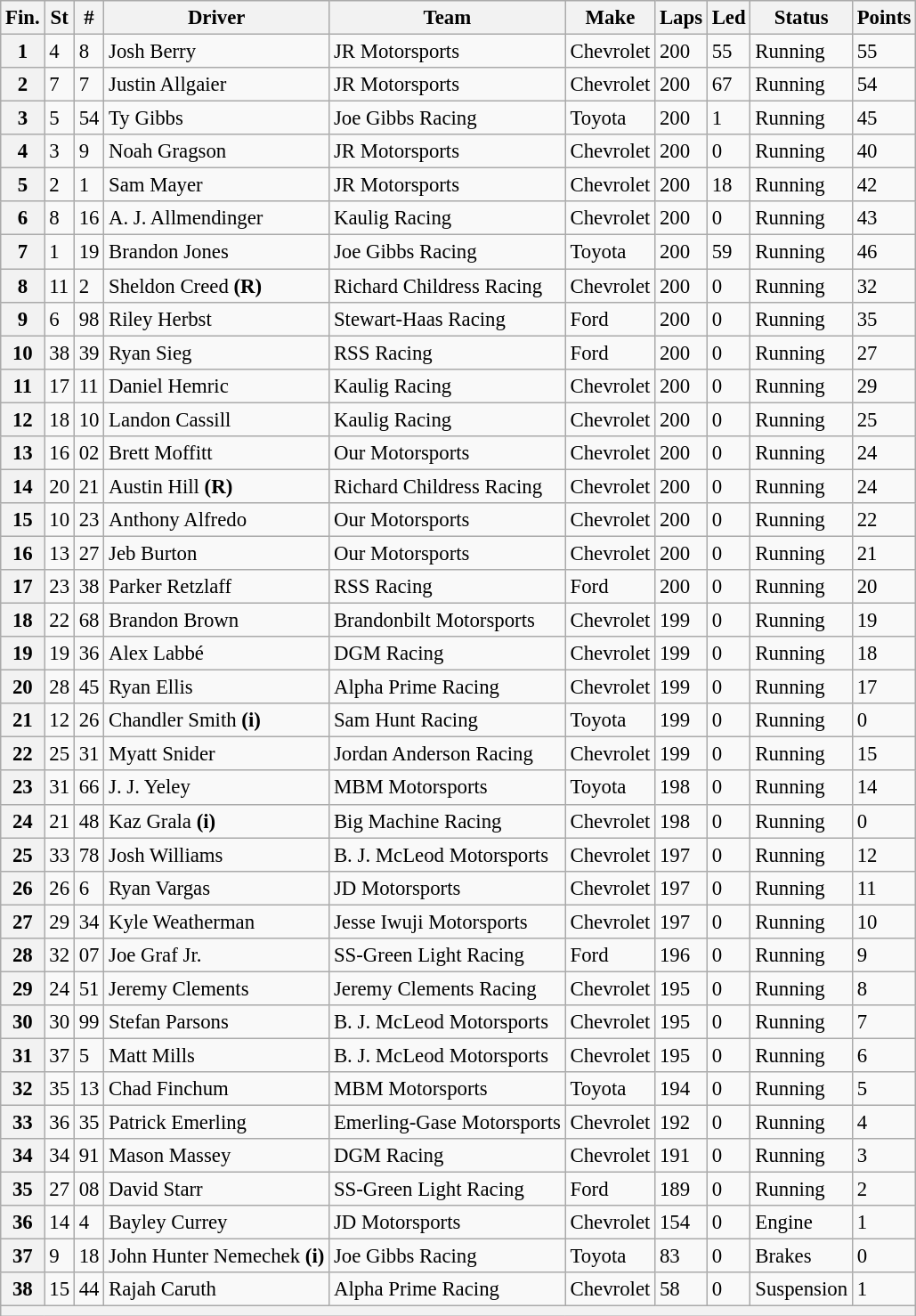<table class="wikitable" style="font-size:95%">
<tr>
<th>Fin.</th>
<th>St</th>
<th>#</th>
<th>Driver</th>
<th>Team</th>
<th>Make</th>
<th>Laps</th>
<th>Led</th>
<th>Status</th>
<th>Points</th>
</tr>
<tr>
<th>1</th>
<td>4</td>
<td>8</td>
<td>Josh Berry</td>
<td>JR Motorsports</td>
<td>Chevrolet</td>
<td>200</td>
<td>55</td>
<td>Running</td>
<td>55</td>
</tr>
<tr>
<th>2</th>
<td>7</td>
<td>7</td>
<td>Justin Allgaier</td>
<td>JR Motorsports</td>
<td>Chevrolet</td>
<td>200</td>
<td>67</td>
<td>Running</td>
<td>54</td>
</tr>
<tr>
<th>3</th>
<td>5</td>
<td>54</td>
<td>Ty Gibbs</td>
<td>Joe Gibbs Racing</td>
<td>Toyota</td>
<td>200</td>
<td>1</td>
<td>Running</td>
<td>45</td>
</tr>
<tr>
<th>4</th>
<td>3</td>
<td>9</td>
<td>Noah Gragson</td>
<td>JR Motorsports</td>
<td>Chevrolet</td>
<td>200</td>
<td>0</td>
<td>Running</td>
<td>40</td>
</tr>
<tr>
<th>5</th>
<td>2</td>
<td>1</td>
<td>Sam Mayer</td>
<td>JR Motorsports</td>
<td>Chevrolet</td>
<td>200</td>
<td>18</td>
<td>Running</td>
<td>42</td>
</tr>
<tr>
<th>6</th>
<td>8</td>
<td>16</td>
<td>A. J. Allmendinger</td>
<td>Kaulig Racing</td>
<td>Chevrolet</td>
<td>200</td>
<td>0</td>
<td>Running</td>
<td>43</td>
</tr>
<tr>
<th>7</th>
<td>1</td>
<td>19</td>
<td>Brandon Jones</td>
<td>Joe Gibbs Racing</td>
<td>Toyota</td>
<td>200</td>
<td>59</td>
<td>Running</td>
<td>46</td>
</tr>
<tr>
<th>8</th>
<td>11</td>
<td>2</td>
<td>Sheldon Creed <strong>(R)</strong></td>
<td>Richard Childress Racing</td>
<td>Chevrolet</td>
<td>200</td>
<td>0</td>
<td>Running</td>
<td>32</td>
</tr>
<tr>
<th>9</th>
<td>6</td>
<td>98</td>
<td>Riley Herbst</td>
<td>Stewart-Haas Racing</td>
<td>Ford</td>
<td>200</td>
<td>0</td>
<td>Running</td>
<td>35</td>
</tr>
<tr>
<th>10</th>
<td>38</td>
<td>39</td>
<td>Ryan Sieg</td>
<td>RSS Racing</td>
<td>Ford</td>
<td>200</td>
<td>0</td>
<td>Running</td>
<td>27</td>
</tr>
<tr>
<th>11</th>
<td>17</td>
<td>11</td>
<td>Daniel Hemric</td>
<td>Kaulig Racing</td>
<td>Chevrolet</td>
<td>200</td>
<td>0</td>
<td>Running</td>
<td>29</td>
</tr>
<tr>
<th>12</th>
<td>18</td>
<td>10</td>
<td>Landon Cassill</td>
<td>Kaulig Racing</td>
<td>Chevrolet</td>
<td>200</td>
<td>0</td>
<td>Running</td>
<td>25</td>
</tr>
<tr>
<th>13</th>
<td>16</td>
<td>02</td>
<td>Brett Moffitt</td>
<td>Our Motorsports</td>
<td>Chevrolet</td>
<td>200</td>
<td>0</td>
<td>Running</td>
<td>24</td>
</tr>
<tr>
<th>14</th>
<td>20</td>
<td>21</td>
<td>Austin Hill <strong>(R)</strong></td>
<td>Richard Childress Racing</td>
<td>Chevrolet</td>
<td>200</td>
<td>0</td>
<td>Running</td>
<td>24</td>
</tr>
<tr>
<th>15</th>
<td>10</td>
<td>23</td>
<td>Anthony Alfredo</td>
<td>Our Motorsports</td>
<td>Chevrolet</td>
<td>200</td>
<td>0</td>
<td>Running</td>
<td>22</td>
</tr>
<tr>
<th>16</th>
<td>13</td>
<td>27</td>
<td>Jeb Burton</td>
<td>Our Motorsports</td>
<td>Chevrolet</td>
<td>200</td>
<td>0</td>
<td>Running</td>
<td>21</td>
</tr>
<tr>
<th>17</th>
<td>23</td>
<td>38</td>
<td>Parker Retzlaff</td>
<td>RSS Racing</td>
<td>Ford</td>
<td>200</td>
<td>0</td>
<td>Running</td>
<td>20</td>
</tr>
<tr>
<th>18</th>
<td>22</td>
<td>68</td>
<td>Brandon Brown</td>
<td>Brandonbilt Motorsports</td>
<td>Chevrolet</td>
<td>199</td>
<td>0</td>
<td>Running</td>
<td>19</td>
</tr>
<tr>
<th>19</th>
<td>19</td>
<td>36</td>
<td>Alex Labbé</td>
<td>DGM Racing</td>
<td>Chevrolet</td>
<td>199</td>
<td>0</td>
<td>Running</td>
<td>18</td>
</tr>
<tr>
<th>20</th>
<td>28</td>
<td>45</td>
<td>Ryan Ellis</td>
<td>Alpha Prime Racing</td>
<td>Chevrolet</td>
<td>199</td>
<td>0</td>
<td>Running</td>
<td>17</td>
</tr>
<tr>
<th>21</th>
<td>12</td>
<td>26</td>
<td>Chandler Smith <strong>(i)</strong></td>
<td>Sam Hunt Racing</td>
<td>Toyota</td>
<td>199</td>
<td>0</td>
<td>Running</td>
<td>0</td>
</tr>
<tr>
<th>22</th>
<td>25</td>
<td>31</td>
<td>Myatt Snider</td>
<td>Jordan Anderson Racing</td>
<td>Chevrolet</td>
<td>199</td>
<td>0</td>
<td>Running</td>
<td>15</td>
</tr>
<tr>
<th>23</th>
<td>31</td>
<td>66</td>
<td>J. J. Yeley</td>
<td>MBM Motorsports</td>
<td>Toyota</td>
<td>198</td>
<td>0</td>
<td>Running</td>
<td>14</td>
</tr>
<tr>
<th>24</th>
<td>21</td>
<td>48</td>
<td>Kaz Grala <strong>(i)</strong></td>
<td>Big Machine Racing</td>
<td>Chevrolet</td>
<td>198</td>
<td>0</td>
<td>Running</td>
<td>0</td>
</tr>
<tr>
<th>25</th>
<td>33</td>
<td>78</td>
<td>Josh Williams</td>
<td>B. J. McLeod Motorsports</td>
<td>Chevrolet</td>
<td>197</td>
<td>0</td>
<td>Running</td>
<td>12</td>
</tr>
<tr>
<th>26</th>
<td>26</td>
<td>6</td>
<td>Ryan Vargas</td>
<td>JD Motorsports</td>
<td>Chevrolet</td>
<td>197</td>
<td>0</td>
<td>Running</td>
<td>11</td>
</tr>
<tr>
<th>27</th>
<td>29</td>
<td>34</td>
<td>Kyle Weatherman</td>
<td>Jesse Iwuji Motorsports</td>
<td>Chevrolet</td>
<td>197</td>
<td>0</td>
<td>Running</td>
<td>10</td>
</tr>
<tr>
<th>28</th>
<td>32</td>
<td>07</td>
<td>Joe Graf Jr.</td>
<td>SS-Green Light Racing</td>
<td>Ford</td>
<td>196</td>
<td>0</td>
<td>Running</td>
<td>9</td>
</tr>
<tr>
<th>29</th>
<td>24</td>
<td>51</td>
<td>Jeremy Clements</td>
<td>Jeremy Clements Racing</td>
<td>Chevrolet</td>
<td>195</td>
<td>0</td>
<td>Running</td>
<td>8</td>
</tr>
<tr>
<th>30</th>
<td>30</td>
<td>99</td>
<td>Stefan Parsons</td>
<td>B. J. McLeod Motorsports</td>
<td>Chevrolet</td>
<td>195</td>
<td>0</td>
<td>Running</td>
<td>7</td>
</tr>
<tr>
<th>31</th>
<td>37</td>
<td>5</td>
<td>Matt Mills</td>
<td>B. J. McLeod Motorsports</td>
<td>Chevrolet</td>
<td>195</td>
<td>0</td>
<td>Running</td>
<td>6</td>
</tr>
<tr>
<th>32</th>
<td>35</td>
<td>13</td>
<td>Chad Finchum</td>
<td>MBM Motorsports</td>
<td>Toyota</td>
<td>194</td>
<td>0</td>
<td>Running</td>
<td>5</td>
</tr>
<tr>
<th>33</th>
<td>36</td>
<td>35</td>
<td>Patrick Emerling</td>
<td>Emerling-Gase Motorsports</td>
<td>Chevrolet</td>
<td>192</td>
<td>0</td>
<td>Running</td>
<td>4</td>
</tr>
<tr>
<th>34</th>
<td>34</td>
<td>91</td>
<td>Mason Massey</td>
<td>DGM Racing</td>
<td>Chevrolet</td>
<td>191</td>
<td>0</td>
<td>Running</td>
<td>3</td>
</tr>
<tr>
<th>35</th>
<td>27</td>
<td>08</td>
<td>David Starr</td>
<td>SS-Green Light Racing</td>
<td>Ford</td>
<td>189</td>
<td>0</td>
<td>Running</td>
<td>2</td>
</tr>
<tr>
<th>36</th>
<td>14</td>
<td>4</td>
<td>Bayley Currey</td>
<td>JD Motorsports</td>
<td>Chevrolet</td>
<td>154</td>
<td>0</td>
<td>Engine</td>
<td>1</td>
</tr>
<tr>
<th>37</th>
<td>9</td>
<td>18</td>
<td>John Hunter Nemechek <strong>(i)</strong></td>
<td>Joe Gibbs Racing</td>
<td>Toyota</td>
<td>83</td>
<td>0</td>
<td>Brakes</td>
<td>0</td>
</tr>
<tr>
<th>38</th>
<td>15</td>
<td>44</td>
<td>Rajah Caruth</td>
<td>Alpha Prime Racing</td>
<td>Chevrolet</td>
<td>58</td>
<td>0</td>
<td>Suspension</td>
<td>1</td>
</tr>
<tr>
<th colspan="10"></th>
</tr>
</table>
